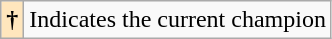<table class="wikitable">
<tr>
<th style="background-color:#FFE6BD">†</th>
<td>Indicates the current champion</td>
</tr>
</table>
